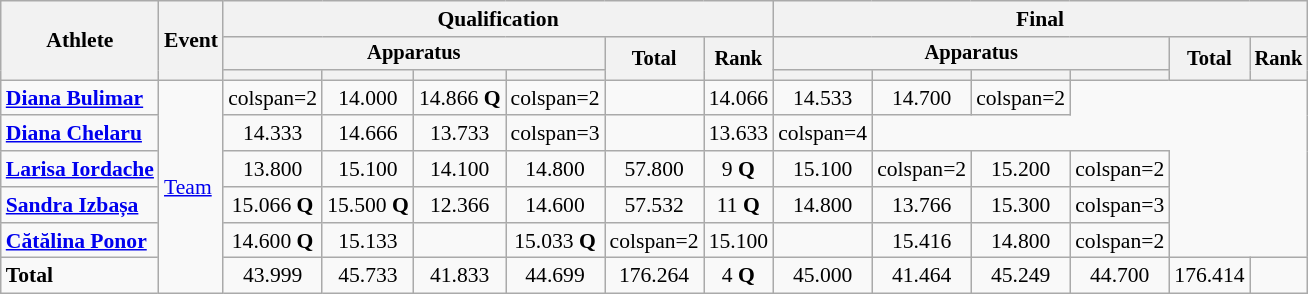<table class="wikitable" style="font-size:90%">
<tr>
<th rowspan=3>Athlete</th>
<th rowspan=3>Event</th>
<th colspan=6>Qualification</th>
<th colspan=6>Final</th>
</tr>
<tr style="font-size:95%">
<th colspan=4>Apparatus</th>
<th rowspan=2>Total</th>
<th rowspan=2>Rank</th>
<th colspan=4>Apparatus</th>
<th rowspan=2>Total</th>
<th rowspan=2>Rank</th>
</tr>
<tr style="font-size:95%">
<th></th>
<th></th>
<th></th>
<th></th>
<th></th>
<th></th>
<th></th>
<th></th>
</tr>
<tr align=center>
<td align=left><strong><a href='#'>Diana Bulimar</a></strong></td>
<td align=left rowspan=6><a href='#'>Team</a></td>
<td>colspan=2 </td>
<td>14.000</td>
<td>14.866 <strong>Q</strong></td>
<td>colspan=2 </td>
<td></td>
<td>14.066</td>
<td>14.533</td>
<td>14.700</td>
<td>colspan=2 </td>
</tr>
<tr align=center>
<td align=left><strong><a href='#'>Diana Chelaru</a></strong></td>
<td>14.333</td>
<td>14.666</td>
<td>13.733</td>
<td>colspan=3 </td>
<td></td>
<td>13.633</td>
<td>colspan=4 </td>
</tr>
<tr align=center>
<td align=left><strong><a href='#'>Larisa Iordache</a></strong></td>
<td>13.800</td>
<td>15.100</td>
<td>14.100</td>
<td>14.800</td>
<td>57.800</td>
<td>9 <strong>Q</strong></td>
<td>15.100</td>
<td>colspan=2 </td>
<td>15.200</td>
<td>colspan=2 </td>
</tr>
<tr align=center>
<td align=left><strong><a href='#'>Sandra Izbașa</a></strong></td>
<td>15.066 <strong>Q</strong></td>
<td>15.500 <strong>Q</strong></td>
<td>12.366</td>
<td>14.600</td>
<td>57.532</td>
<td>11 <strong>Q</strong></td>
<td>14.800</td>
<td>13.766</td>
<td>15.300</td>
<td>colspan=3 </td>
</tr>
<tr align=center>
<td align=left><strong><a href='#'>Cătălina Ponor</a></strong></td>
<td>14.600 <strong>Q</strong></td>
<td>15.133</td>
<td></td>
<td>15.033 <strong>Q</strong></td>
<td>colspan=2 </td>
<td>15.100</td>
<td></td>
<td>15.416</td>
<td>14.800</td>
<td>colspan=2 </td>
</tr>
<tr align=center>
<td align=left><strong>Total</strong></td>
<td>43.999</td>
<td>45.733</td>
<td>41.833</td>
<td>44.699</td>
<td>176.264</td>
<td>4 <strong>Q</strong></td>
<td>45.000</td>
<td>41.464</td>
<td>45.249</td>
<td>44.700</td>
<td>176.414</td>
<td></td>
</tr>
</table>
